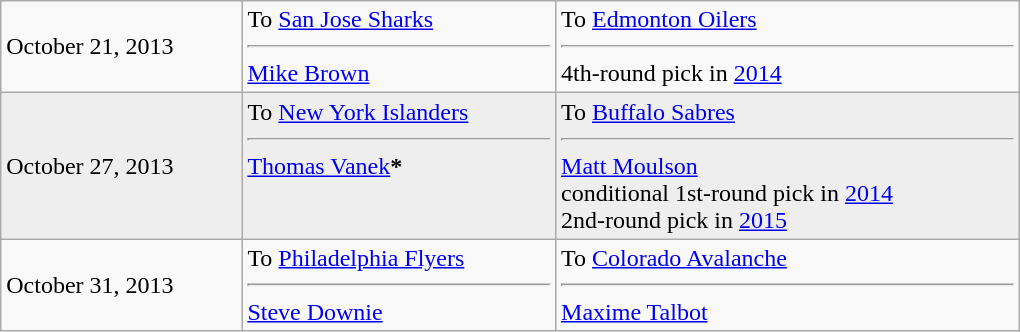<table class="wikitable" style="border:1px solid #999999; width:680px;">
<tr>
<td>October 21, 2013</td>
<td valign="top">To <a href='#'>San Jose Sharks</a><hr><a href='#'>Mike Brown</a></td>
<td valign="top">To <a href='#'>Edmonton Oilers</a><hr>4th-round pick in <a href='#'>2014</a></td>
</tr>
<tr bgcolor="eeeeee">
<td>October 27, 2013</td>
<td valign="top">To <a href='#'>New York Islanders</a><hr><a href='#'>Thomas Vanek</a><span><strong>*</strong></span></td>
<td valign="top">To <a href='#'>Buffalo Sabres</a><hr><a href='#'>Matt Moulson</a><br>conditional 1st-round pick in <a href='#'>2014</a><br>2nd-round pick in <a href='#'>2015</a></td>
</tr>
<tr>
<td>October 31, 2013</td>
<td valign="top">To <a href='#'>Philadelphia Flyers</a><hr><a href='#'>Steve Downie</a></td>
<td valign="top">To <a href='#'>Colorado Avalanche</a><hr><a href='#'>Maxime Talbot</a></td>
</tr>
</table>
